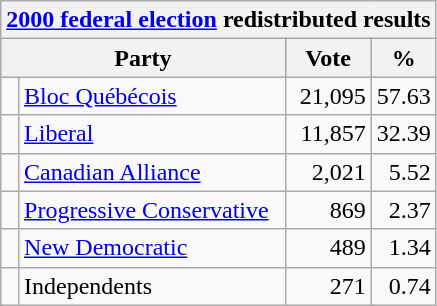<table class="wikitable">
<tr>
<th colspan="4"><a href='#'>2000 federal election</a> redistributed results</th>
</tr>
<tr>
<th bgcolor="#DDDDFF" width="130px" colspan="2">Party</th>
<th bgcolor="#DDDDFF" width="50px">Vote</th>
<th bgcolor="#DDDDFF" width="30px">%</th>
</tr>
<tr>
<td> </td>
<td><a href='#'>Bloc Québécois</a></td>
<td align=right>21,095</td>
<td align=right>57.63</td>
</tr>
<tr>
<td> </td>
<td><a href='#'>Liberal</a></td>
<td align=right>11,857</td>
<td align=right>32.39</td>
</tr>
<tr>
<td> </td>
<td><a href='#'>Canadian Alliance</a></td>
<td align=right>2,021</td>
<td align=right>5.52</td>
</tr>
<tr>
<td> </td>
<td><a href='#'>Progressive Conservative</a></td>
<td align=right>869</td>
<td align=right>2.37</td>
</tr>
<tr>
<td> </td>
<td><a href='#'>New Democratic</a></td>
<td align=right>489</td>
<td align=right>1.34</td>
</tr>
<tr>
<td> </td>
<td>Independents</td>
<td align=right>271</td>
<td align=right>0.74</td>
</tr>
</table>
